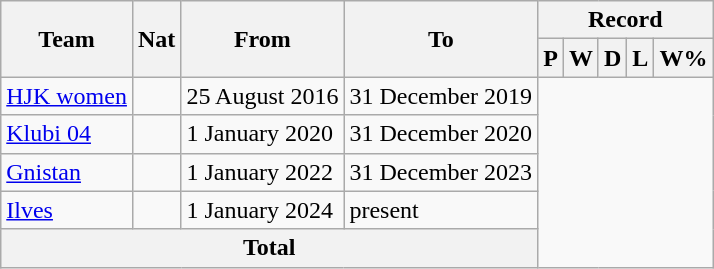<table class="wikitable" style="text-align:center">
<tr>
<th rowspan="2">Team</th>
<th rowspan="2">Nat</th>
<th rowspan="2">From</th>
<th rowspan="2">To</th>
<th colspan="8">Record</th>
</tr>
<tr>
<th>P</th>
<th>W</th>
<th>D</th>
<th>L</th>
<th>W%</th>
</tr>
<tr>
<td align=left><a href='#'>HJK women</a></td>
<td></td>
<td align=left>25 August 2016</td>
<td align=left>31 December 2019<br></td>
</tr>
<tr>
<td align=left><a href='#'>Klubi 04</a></td>
<td></td>
<td align=left>1 January 2020</td>
<td align=left>31 December 2020<br></td>
</tr>
<tr>
<td align=left><a href='#'>Gnistan</a></td>
<td></td>
<td align=left>1 January 2022</td>
<td align=left>31 December 2023<br></td>
</tr>
<tr>
<td align=left><a href='#'>Ilves</a></td>
<td></td>
<td align=left>1 January 2024</td>
<td align=left>present<br></td>
</tr>
<tr>
<th colspan="4">Total<br></th>
</tr>
</table>
